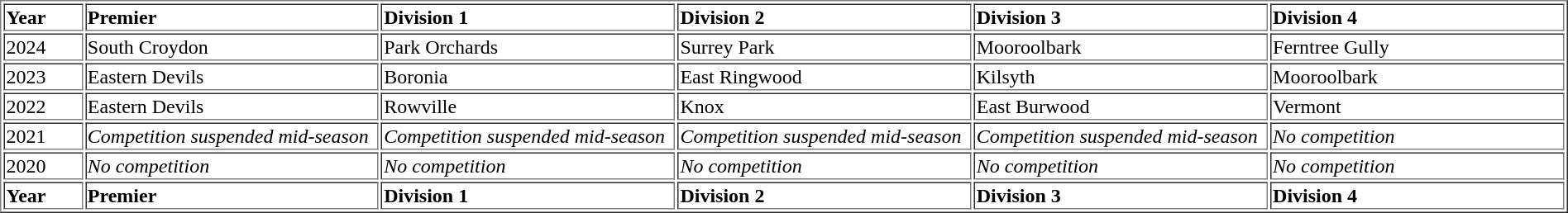<table width="100%" border="1">
<tr>
<td width="40"><strong>Year</strong></td>
<td width="160"><strong>Premier</strong></td>
<td width="160"><strong>Division 1</strong></td>
<td width="160"><strong>Division 2</strong></td>
<td width="160"><strong>Division 3</strong></td>
<td width="160"><strong>Division 4</strong></td>
</tr>
<tr>
<td>2024</td>
<td>South Croydon</td>
<td>Park Orchards</td>
<td>Surrey Park</td>
<td>Mooroolbark</td>
<td>Ferntree Gully</td>
</tr>
<tr>
<td>2023</td>
<td>Eastern Devils</td>
<td>Boronia</td>
<td>East Ringwood</td>
<td>Kilsyth</td>
<td>Mooroolbark</td>
</tr>
<tr>
<td>2022</td>
<td>Eastern Devils</td>
<td>Rowville</td>
<td>Knox</td>
<td>East Burwood</td>
<td>Vermont</td>
</tr>
<tr>
<td>2021</td>
<td><em>Competition suspended mid-season</em></td>
<td><em>Competition suspended mid-season</em></td>
<td><em>Competition suspended mid-season</em></td>
<td><em>Competition suspended mid-season</em></td>
<td><em>No competition</em></td>
</tr>
<tr>
<td>2020</td>
<td><em>No competition</em></td>
<td><em>No competition</em></td>
<td><em>No competition</em></td>
<td><em>No competition</em></td>
<td><em>No competition</em></td>
</tr>
<tr>
<td><strong>Year</strong></td>
<td><strong>Premier</strong></td>
<td><strong>Division 1</strong></td>
<td><strong>Division 2</strong></td>
<td><strong>Division 3</strong></td>
<td><strong>Division 4</strong></td>
</tr>
</table>
